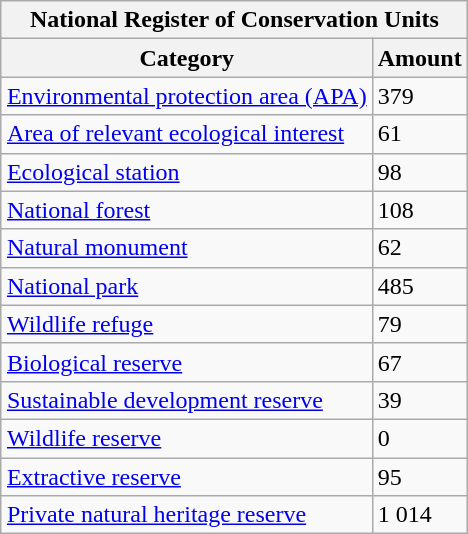<table class="wikitable sortable" style="float:right; margin:auto auto 1em 1em;">
<tr>
<th colspan="2">National Register of Conservation Units</th>
</tr>
<tr>
<th><strong>Category</strong></th>
<th><strong>Amount</strong></th>
</tr>
<tr>
<td><a href='#'>Environmental protection area (APA)</a></td>
<td>379</td>
</tr>
<tr>
<td><a href='#'>Area of relevant ecological interest</a></td>
<td>61</td>
</tr>
<tr>
<td><a href='#'>Ecological station</a></td>
<td>98</td>
</tr>
<tr>
<td><a href='#'>National forest</a></td>
<td>108</td>
</tr>
<tr>
<td><a href='#'>Natural monument</a></td>
<td>62</td>
</tr>
<tr>
<td><a href='#'>National park</a></td>
<td>485</td>
</tr>
<tr>
<td><a href='#'>Wildlife refuge</a></td>
<td>79</td>
</tr>
<tr>
<td><a href='#'>Biological reserve</a></td>
<td>67</td>
</tr>
<tr>
<td><a href='#'>Sustainable development reserve</a></td>
<td>39</td>
</tr>
<tr>
<td><a href='#'>Wildlife reserve</a></td>
<td>0</td>
</tr>
<tr>
<td><a href='#'>Extractive reserve</a></td>
<td>95</td>
</tr>
<tr>
<td><a href='#'>Private natural heritage reserve</a></td>
<td>1 014</td>
</tr>
</table>
